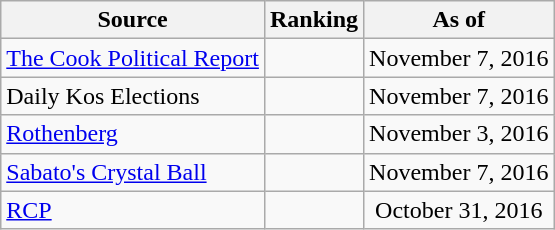<table class="wikitable" style="text-align:center">
<tr>
<th>Source</th>
<th>Ranking</th>
<th>As of</th>
</tr>
<tr>
<td align=left><a href='#'>The Cook Political Report</a></td>
<td></td>
<td>November 7, 2016</td>
</tr>
<tr>
<td align=left>Daily Kos Elections</td>
<td></td>
<td>November 7, 2016</td>
</tr>
<tr>
<td align=left><a href='#'>Rothenberg</a></td>
<td></td>
<td>November 3, 2016</td>
</tr>
<tr>
<td align=left><a href='#'>Sabato's Crystal Ball</a></td>
<td></td>
<td>November 7, 2016</td>
</tr>
<tr>
<td align="left"><a href='#'>RCP</a></td>
<td></td>
<td>October 31, 2016</td>
</tr>
</table>
